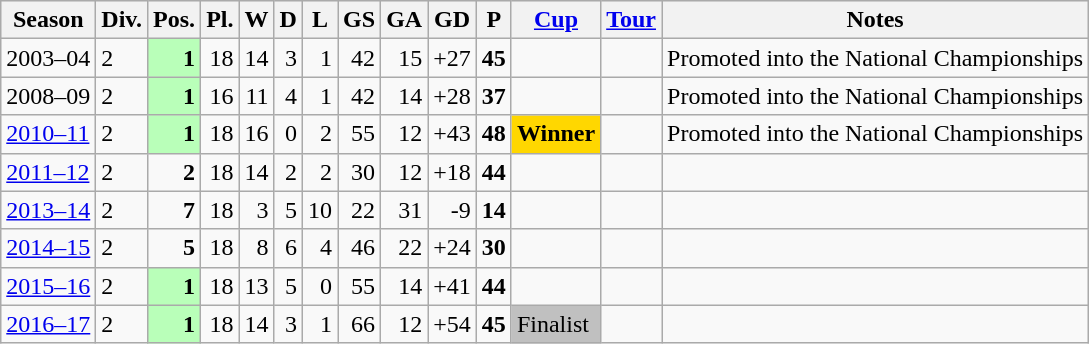<table class="wikitable">
<tr style="background:#efefef;">
<th>Season</th>
<th>Div.</th>
<th>Pos.</th>
<th>Pl.</th>
<th>W</th>
<th>D</th>
<th>L</th>
<th>GS</th>
<th>GA</th>
<th>GD</th>
<th>P</th>
<th><a href='#'>Cup</a></th>
<th><a href='#'>Tour</a></th>
<th>Notes</th>
</tr>
<tr>
<td>2003–04</td>
<td>2</td>
<td align=right bgcolor=#B9FFB9><strong>1</strong></td>
<td align=right>18</td>
<td align=right>14</td>
<td align=right>3</td>
<td align=right>1</td>
<td align=right>42</td>
<td align=right>15</td>
<td align=right>+27</td>
<td align=right><strong>45</strong></td>
<td></td>
<td></td>
<td>Promoted into the National Championships</td>
</tr>
<tr>
<td>2008–09</td>
<td>2</td>
<td align=right bgcolor=#B9FFB9><strong>1</strong></td>
<td align=right>16</td>
<td align=right>11</td>
<td align=right>4</td>
<td align=right>1</td>
<td align=right>42</td>
<td align=right>14</td>
<td align=right>+28</td>
<td align=right><strong>37</strong></td>
<td></td>
<td></td>
<td>Promoted into the National Championships</td>
</tr>
<tr>
<td><a href='#'>2010–11</a></td>
<td>2</td>
<td align=right bgcolor=#B9FFB9><strong>1</strong></td>
<td align=right>18</td>
<td align=right>16</td>
<td align=right>0</td>
<td align=right>2</td>
<td align=right>55</td>
<td align=right>12</td>
<td align=right>+43</td>
<td align=right><strong>48</strong></td>
<td bgcolor=gold><strong>Winner</strong></td>
<td></td>
<td>Promoted into the National Championships</td>
</tr>
<tr>
<td><a href='#'>2011–12</a></td>
<td>2</td>
<td align=right><strong>2</strong></td>
<td align=right>18</td>
<td align=right>14</td>
<td align=right>2</td>
<td align=right>2</td>
<td align=right>30</td>
<td align=right>12</td>
<td align=right>+18</td>
<td align=right><strong>44</strong></td>
<td></td>
<td></td>
<td></td>
</tr>
<tr>
<td><a href='#'>2013–14</a></td>
<td>2</td>
<td align=right><strong>7</strong></td>
<td align=right>18</td>
<td align=right>3</td>
<td align=right>5</td>
<td align=right>10</td>
<td align=right>22</td>
<td align=right>31</td>
<td align=right>-9</td>
<td align=right><strong>14</strong></td>
<td></td>
<td></td>
<td></td>
</tr>
<tr>
<td><a href='#'>2014–15</a></td>
<td>2</td>
<td align=right><strong>5</strong></td>
<td align=right>18</td>
<td align=right>8</td>
<td align=right>6</td>
<td align=right>4</td>
<td align=right>46</td>
<td align=right>22</td>
<td align=right>+24</td>
<td align=right><strong>30</strong></td>
<td></td>
<td></td>
<td></td>
</tr>
<tr>
<td><a href='#'>2015–16</a></td>
<td>2</td>
<td align=right bgcolor=B9FFB9><strong>1</strong></td>
<td align=right>18</td>
<td align=right>13</td>
<td align=right>5</td>
<td align=right>0</td>
<td align=right>55</td>
<td align=right>14</td>
<td align=right>+41</td>
<td align=right><strong>44</strong></td>
<td></td>
<td></td>
<td></td>
</tr>
<tr>
<td><a href='#'>2016–17</a></td>
<td>2</td>
<td align=right bgcolor=B9FFB9><strong>1</strong></td>
<td align=right>18</td>
<td align=right>14</td>
<td align=right>3</td>
<td align=right>1</td>
<td align=right>66</td>
<td align=right>12</td>
<td align=right>+54</td>
<td align=right><strong>45</strong></td>
<td bgcolor=silver>Finalist</td>
<td></td>
<td></td>
</tr>
</table>
